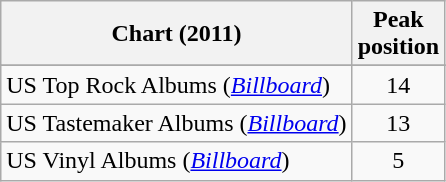<table class="wikitable" border="1">
<tr>
<th>Chart (2011)</th>
<th>Peak<br>position</th>
</tr>
<tr>
</tr>
<tr>
</tr>
<tr>
<td>US Top Rock Albums (<em><a href='#'>Billboard</a></em>)</td>
<td align="center">14</td>
</tr>
<tr>
<td>US Tastemaker Albums (<em><a href='#'>Billboard</a></em>)</td>
<td align="center">13</td>
</tr>
<tr>
<td>US Vinyl Albums (<em><a href='#'>Billboard</a></em>)</td>
<td align="center">5</td>
</tr>
</table>
